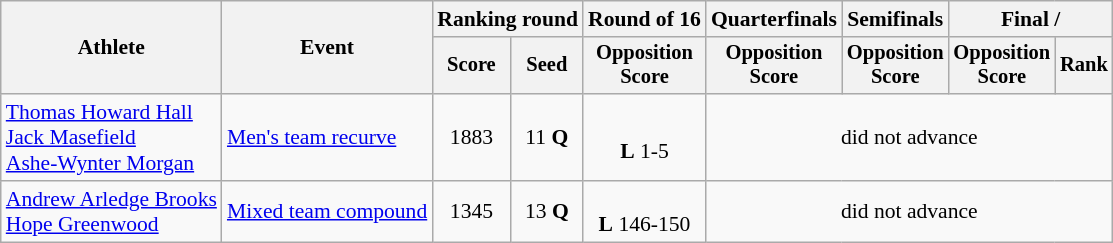<table class="wikitable" style="font-size:90%">
<tr>
<th rowspan="2">Athlete</th>
<th rowspan="2">Event</th>
<th colspan="2">Ranking round</th>
<th>Round of 16</th>
<th>Quarterfinals</th>
<th>Semifinals</th>
<th colspan="2">Final / </th>
</tr>
<tr style="font-size:95%">
<th>Score</th>
<th>Seed</th>
<th>Opposition<br>Score</th>
<th>Opposition<br>Score</th>
<th>Opposition<br>Score</th>
<th>Opposition<br>Score</th>
<th>Rank</th>
</tr>
<tr>
<td align=left><a href='#'>Thomas Howard Hall</a><br> <a href='#'>Jack Masefield</a><br> <a href='#'>Ashe-Wynter Morgan</a></td>
<td align=left><a href='#'>Men's team recurve</a></td>
<td align=center>1883</td>
<td align=center>11 <strong>Q</strong></td>
<td align=center><br><strong>L</strong> 1-5</td>
<td align=center colspan=4>did not advance</td>
</tr>
<tr>
<td align=left><a href='#'>Andrew Arledge Brooks</a><br> <a href='#'>Hope Greenwood</a></td>
<td align=left><a href='#'>Mixed team compound</a></td>
<td align=center>1345</td>
<td align=center>13 <strong>Q</strong></td>
<td align=center><br><strong>L</strong> 146-150</td>
<td align=center colspan=4>did not advance</td>
</tr>
</table>
